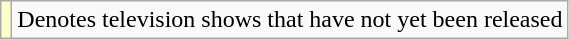<table class="wikitable">
<tr>
<td style="background:#FFFFCC;"></td>
<td>Denotes television shows that have not yet been released</td>
</tr>
</table>
